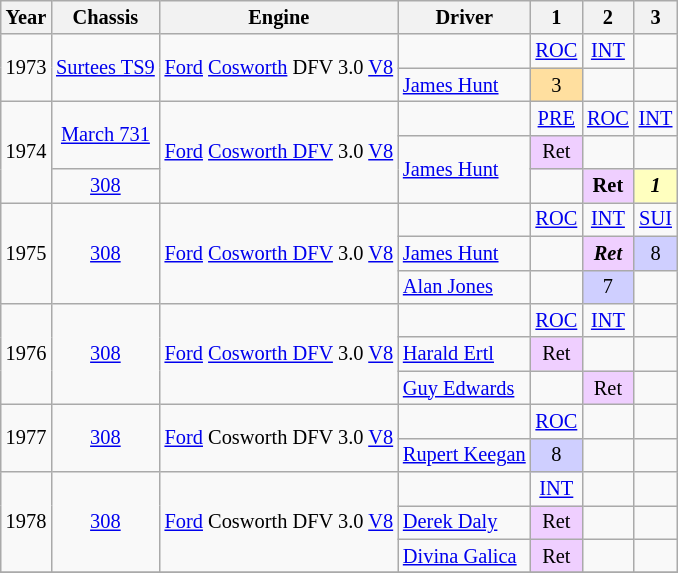<table class="wikitable" style="text-align:center; font-size:85%">
<tr>
<th>Year</th>
<th>Chassis</th>
<th>Engine</th>
<th>Driver</th>
<th>1</th>
<th>2</th>
<th>3</th>
</tr>
<tr>
<td rowspan="2">1973</td>
<td rowspan="2"><a href='#'>Surtees TS9</a></td>
<td rowspan="2"><a href='#'>Ford</a> <a href='#'>Cosworth</a> DFV 3.0 <a href='#'>V8</a></td>
<td></td>
<td><a href='#'>ROC</a></td>
<td><a href='#'>INT</a></td>
<td></td>
</tr>
<tr>
<td align=left> <a href='#'>James Hunt</a></td>
<td style="background:#FFDF9F;">3</td>
<td></td>
<td></td>
</tr>
<tr>
<td rowspan="3">1974</td>
<td rowspan="2"><a href='#'>March 731</a></td>
<td rowspan="3"><a href='#'>Ford</a> <a href='#'>Cosworth DFV</a> 3.0 <a href='#'>V8</a></td>
<td></td>
<td><a href='#'>PRE</a></td>
<td><a href='#'>ROC</a></td>
<td><a href='#'>INT</a></td>
</tr>
<tr>
<td rowspan="2" align=left> <a href='#'>James Hunt</a></td>
<td style="background:#EFCFFF;">Ret</td>
<td></td>
<td></td>
</tr>
<tr>
<td><a href='#'>308</a></td>
<td></td>
<td style="background:#EFCFFF;"><strong>Ret</strong></td>
<td style="background:#FFFFBF;"><strong><em>1</em></strong></td>
</tr>
<tr>
<td rowspan="3">1975</td>
<td rowspan="3"><a href='#'>308</a></td>
<td rowspan="3"><a href='#'>Ford</a> <a href='#'>Cosworth DFV</a> 3.0 <a href='#'>V8</a></td>
<td></td>
<td><a href='#'>ROC</a></td>
<td><a href='#'>INT</a></td>
<td><a href='#'>SUI</a></td>
</tr>
<tr>
<td align=left> <a href='#'>James Hunt</a></td>
<td></td>
<td style="background:#EFCFFF;"><strong><em>Ret</em></strong></td>
<td style="background:#CFCFFF;">8</td>
</tr>
<tr>
<td align=left> <a href='#'>Alan Jones</a></td>
<td></td>
<td style="background:#CFCFFF;">7</td>
<td></td>
</tr>
<tr>
<td rowspan="3">1976</td>
<td rowspan="3"><a href='#'>308</a></td>
<td rowspan="3"><a href='#'>Ford</a> <a href='#'>Cosworth DFV</a> 3.0 <a href='#'>V8</a></td>
<td></td>
<td><a href='#'>ROC</a></td>
<td><a href='#'>INT</a></td>
<td></td>
</tr>
<tr>
<td align="left"> <a href='#'>Harald Ertl</a></td>
<td style="background:#EFCFFF;">Ret</td>
<td></td>
<td></td>
</tr>
<tr>
<td align="left"> <a href='#'>Guy Edwards</a></td>
<td></td>
<td style="background:#EFCFFF;">Ret</td>
<td></td>
</tr>
<tr>
<td rowspan="2">1977</td>
<td rowspan="2"><a href='#'>308</a></td>
<td rowspan="2"><a href='#'>Ford</a> Cosworth DFV 3.0 <a href='#'>V8</a></td>
<td></td>
<td><a href='#'>ROC</a></td>
<td></td>
<td></td>
</tr>
<tr>
<td align=left> <a href='#'>Rupert Keegan</a></td>
<td style="background:#CFCFFF;">8</td>
<td></td>
<td></td>
</tr>
<tr>
<td rowspan="3">1978</td>
<td rowspan="3"><a href='#'>308</a></td>
<td rowspan="3"><a href='#'>Ford</a> Cosworth DFV 3.0 <a href='#'>V8</a></td>
<td></td>
<td><a href='#'>INT</a></td>
<td></td>
<td></td>
</tr>
<tr>
<td align="left"> <a href='#'>Derek Daly</a></td>
<td style="background:#EFCFFF;">Ret</td>
<td></td>
<td></td>
</tr>
<tr>
<td align="left"> <a href='#'>Divina Galica</a></td>
<td style="background:#EFCFFF;">Ret</td>
<td></td>
<td></td>
</tr>
<tr>
</tr>
</table>
